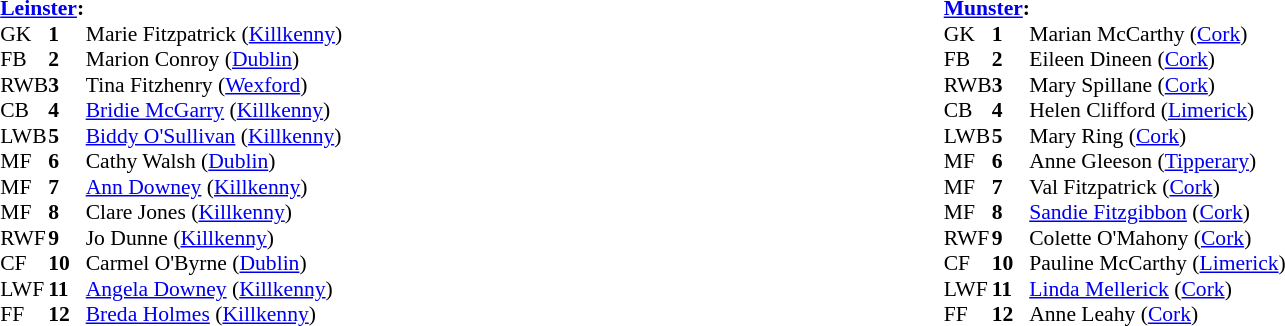<table width="100%">
<tr>
<td valign="top"></td>
<td valign="top" width="50%"><br><table style="font-size: 90%" cellspacing="0" cellpadding="0" align=center>
<tr>
<td colspan="4"><strong><a href='#'>Leinster</a>:</strong></td>
</tr>
<tr>
<th width="25"></th>
<th width="25"></th>
</tr>
<tr>
<td>GK</td>
<td><strong>1</strong></td>
<td>Marie Fitzpatrick (<a href='#'>Killkenny</a>)</td>
</tr>
<tr>
<td>FB</td>
<td><strong>2</strong></td>
<td>Marion Conroy (<a href='#'>Dublin</a>)</td>
</tr>
<tr>
<td>RWB</td>
<td><strong>3</strong></td>
<td>Tina Fitzhenry (<a href='#'>Wexford</a>)</td>
</tr>
<tr>
<td>CB</td>
<td><strong>4</strong></td>
<td><a href='#'>Bridie McGarry</a> (<a href='#'>Killkenny</a>)</td>
</tr>
<tr>
<td>LWB</td>
<td><strong>5</strong></td>
<td><a href='#'>Biddy O'Sullivan</a> (<a href='#'>Killkenny</a>)</td>
</tr>
<tr>
<td>MF</td>
<td><strong>6</strong></td>
<td>Cathy Walsh (<a href='#'>Dublin</a>)</td>
</tr>
<tr>
<td>MF</td>
<td><strong>7</strong></td>
<td><a href='#'>Ann Downey</a> (<a href='#'>Killkenny</a>)</td>
</tr>
<tr>
<td>MF</td>
<td><strong>8</strong></td>
<td>Clare Jones (<a href='#'>Killkenny</a>)</td>
</tr>
<tr>
<td>RWF</td>
<td><strong>9</strong></td>
<td>Jo Dunne (<a href='#'>Killkenny</a>)</td>
</tr>
<tr>
<td>CF</td>
<td><strong>10</strong></td>
<td>Carmel O'Byrne (<a href='#'>Dublin</a>)</td>
</tr>
<tr>
<td>LWF</td>
<td><strong>11</strong></td>
<td><a href='#'>Angela Downey</a> (<a href='#'>Killkenny</a>)</td>
</tr>
<tr>
<td>FF</td>
<td><strong>12</strong></td>
<td><a href='#'>Breda Holmes</a> (<a href='#'>Killkenny</a>)</td>
</tr>
<tr>
</tr>
</table>
</td>
<td valign="top" width="50%"><br><table style="font-size: 90%" cellspacing="0" cellpadding="0" align=center>
<tr>
<td colspan="4"><strong><a href='#'>Munster</a>:</strong></td>
</tr>
<tr>
<th width="25"></th>
<th width="25"></th>
</tr>
<tr>
<td>GK</td>
<td><strong>1</strong></td>
<td>Marian McCarthy (<a href='#'>Cork</a>)</td>
</tr>
<tr>
<td>FB</td>
<td><strong>2</strong></td>
<td>Eileen Dineen (<a href='#'>Cork</a>)</td>
</tr>
<tr>
<td>RWB</td>
<td><strong>3</strong></td>
<td>Mary Spillane (<a href='#'>Cork</a>)</td>
</tr>
<tr>
<td>CB</td>
<td><strong>4</strong></td>
<td>Helen Clifford (<a href='#'>Limerick</a>)</td>
</tr>
<tr>
<td>LWB</td>
<td><strong>5</strong></td>
<td>Mary Ring (<a href='#'>Cork</a>)</td>
</tr>
<tr>
<td>MF</td>
<td><strong>6</strong></td>
<td>Anne Gleeson (<a href='#'>Tipperary</a>)</td>
</tr>
<tr>
<td>MF</td>
<td><strong>7</strong></td>
<td>Val Fitzpatrick (<a href='#'>Cork</a>)</td>
</tr>
<tr>
<td>MF</td>
<td><strong>8</strong></td>
<td><a href='#'>Sandie Fitzgibbon</a> (<a href='#'>Cork</a>)</td>
</tr>
<tr>
<td>RWF</td>
<td><strong>9</strong></td>
<td>Colette O'Mahony (<a href='#'>Cork</a>)</td>
</tr>
<tr>
<td>CF</td>
<td><strong>10</strong></td>
<td>Pauline McCarthy (<a href='#'>Limerick</a>)</td>
</tr>
<tr>
<td>LWF</td>
<td><strong>11</strong></td>
<td><a href='#'>Linda Mellerick</a> (<a href='#'>Cork</a>)</td>
</tr>
<tr>
<td>FF</td>
<td><strong>12</strong></td>
<td>Anne Leahy (<a href='#'>Cork</a>)</td>
</tr>
<tr>
</tr>
</table>
</td>
</tr>
</table>
